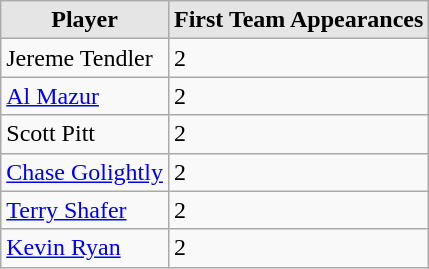<table class="wikitable">
<tr>
<th style="background:#e5e5e5;">Player</th>
<th style="background:#e5e5e5;">First Team Appearances</th>
</tr>
<tr>
<td>Jereme Tendler</td>
<td>2</td>
</tr>
<tr>
<td><a href='#'>Al Mazur</a></td>
<td>2</td>
</tr>
<tr>
<td>Scott Pitt</td>
<td>2</td>
</tr>
<tr>
<td><a href='#'>Chase Golightly</a></td>
<td>2</td>
</tr>
<tr>
<td><a href='#'>Terry Shafer</a></td>
<td>2</td>
</tr>
<tr>
<td><a href='#'>Kevin Ryan</a></td>
<td>2</td>
</tr>
</table>
